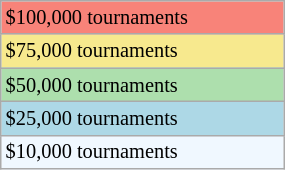<table class="wikitable" style="font-size:85%;" width=15%>
<tr bgcolor="#F88379">
<td>$100,000 tournaments</td>
</tr>
<tr bgcolor="#F7E98E">
<td>$75,000 tournaments</td>
</tr>
<tr bgcolor="#ADDFAD">
<td>$50,000 tournaments</td>
</tr>
<tr bgcolor="lightblue">
<td>$25,000 tournaments</td>
</tr>
<tr bgcolor="#f0f8ff">
<td>$10,000 tournaments</td>
</tr>
</table>
